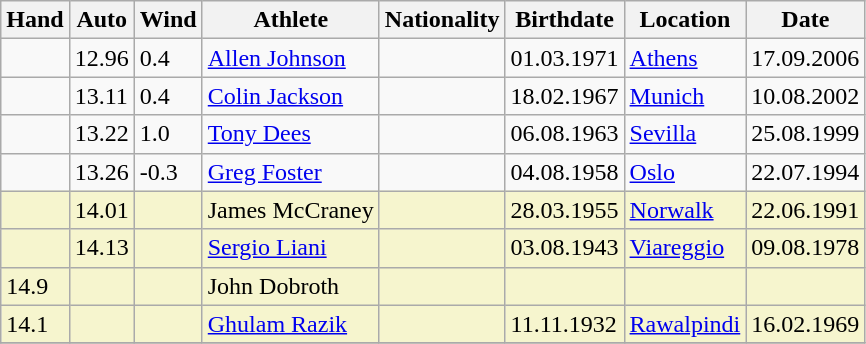<table class="wikitable">
<tr>
<th>Hand</th>
<th>Auto</th>
<th>Wind</th>
<th>Athlete</th>
<th>Nationality</th>
<th>Birthdate</th>
<th>Location</th>
<th>Date</th>
</tr>
<tr>
<td></td>
<td>12.96</td>
<td>0.4</td>
<td><a href='#'>Allen Johnson</a></td>
<td></td>
<td>01.03.1971</td>
<td><a href='#'>Athens</a></td>
<td>17.09.2006</td>
</tr>
<tr>
<td></td>
<td>13.11</td>
<td>0.4</td>
<td><a href='#'>Colin Jackson</a></td>
<td></td>
<td>18.02.1967</td>
<td><a href='#'>Munich</a></td>
<td>10.08.2002</td>
</tr>
<tr>
<td></td>
<td>13.22</td>
<td>1.0</td>
<td><a href='#'>Tony Dees</a></td>
<td></td>
<td>06.08.1963</td>
<td><a href='#'>Sevilla</a></td>
<td>25.08.1999</td>
</tr>
<tr>
<td></td>
<td>13.26</td>
<td>-0.3</td>
<td><a href='#'>Greg Foster</a></td>
<td></td>
<td>04.08.1958</td>
<td><a href='#'>Oslo</a></td>
<td>22.07.1994</td>
</tr>
<tr bgcolor=#f6F5CE>
<td></td>
<td>14.01</td>
<td></td>
<td>James McCraney</td>
<td></td>
<td>28.03.1955</td>
<td><a href='#'>Norwalk</a></td>
<td>22.06.1991</td>
</tr>
<tr bgcolor=#f6F5CE>
<td></td>
<td>14.13</td>
<td></td>
<td><a href='#'>Sergio Liani</a></td>
<td></td>
<td>03.08.1943</td>
<td><a href='#'>Viareggio</a></td>
<td>09.08.1978</td>
</tr>
<tr bgcolor=#f6F5CE>
<td>14.9</td>
<td></td>
<td></td>
<td>John Dobroth</td>
<td></td>
<td></td>
<td></td>
<td></td>
</tr>
<tr bgcolor=#f6F5CE>
<td>14.1</td>
<td></td>
<td></td>
<td><a href='#'>Ghulam Razik</a></td>
<td></td>
<td>11.11.1932</td>
<td><a href='#'>Rawalpindi</a></td>
<td>16.02.1969</td>
</tr>
<tr>
</tr>
</table>
